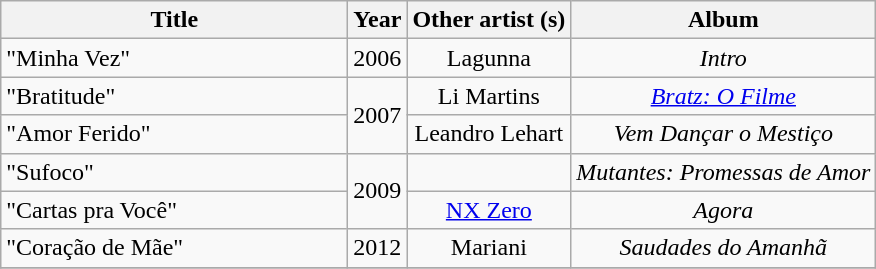<table class="wikitable">
<tr>
<th style="width:14em;">Title</th>
<th>Year</th>
<th>Other artist (s)</th>
<th>Album</th>
</tr>
<tr>
<td>"Minha Vez"</td>
<td>2006</td>
<td align="center">Lagunna</td>
<td align="center"><em>Intro</em></td>
</tr>
<tr>
<td>"Bratitude"</td>
<td rowspan=2>2007</td>
<td align="center">Li Martins</td>
<td align="center"><em><a href='#'>Bratz: O Filme</a></em></td>
</tr>
<tr>
<td>"Amor Ferido"</td>
<td align="center">Leandro Lehart</td>
<td align="center"><em>Vem Dançar o Mestiço</em></td>
</tr>
<tr>
<td>"Sufoco"</td>
<td rowspan=2>2009</td>
<td></td>
<td align="center"><em>Mutantes: Promessas de Amor</em></td>
</tr>
<tr>
<td>"Cartas pra Você" </td>
<td align="center"><a href='#'>NX Zero</a></td>
<td align="center"><em>Agora</em></td>
</tr>
<tr>
<td>"Coração de Mãe"</td>
<td>2012</td>
<td align="center">Mariani</td>
<td align="center"><em>Saudades do Amanhã</em></td>
</tr>
<tr>
</tr>
</table>
